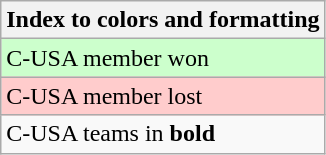<table class="wikitable">
<tr>
<th>Index to colors and formatting</th>
</tr>
<tr style="background:#cfc;">
<td>C-USA member won</td>
</tr>
<tr style="background:#fcc;">
<td>C-USA member lost</td>
</tr>
<tr>
<td>C-USA teams in <strong>bold</strong></td>
</tr>
</table>
